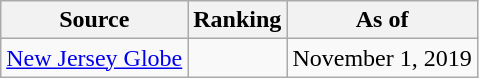<table class="wikitable" style="text-align:center">
<tr>
<th>Source</th>
<th>Ranking</th>
<th>As of</th>
</tr>
<tr>
<td align=left><a href='#'>New Jersey Globe</a></td>
<td></td>
<td>November 1, 2019</td>
</tr>
</table>
